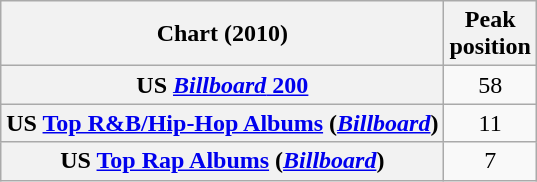<table class="wikitable sortable plainrowheaders" style="text-align:center">
<tr>
<th scope="col">Chart (2010)</th>
<th scope="col">Peak<br>position</th>
</tr>
<tr>
<th scope="row">US <a href='#'><em>Billboard</em> 200</a></th>
<td>58</td>
</tr>
<tr>
<th scope="row">US <a href='#'>Top R&B/Hip-Hop Albums</a> (<em><a href='#'>Billboard</a></em>)</th>
<td>11</td>
</tr>
<tr>
<th scope="row">US <a href='#'>Top Rap Albums</a> (<em><a href='#'>Billboard</a></em>)</th>
<td>7</td>
</tr>
</table>
